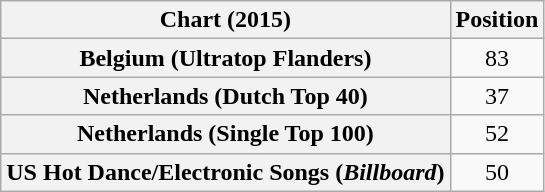<table class="wikitable sortable plainrowheaders" style="text-align:center">
<tr>
<th scope="col">Chart (2015)</th>
<th scope="col">Position</th>
</tr>
<tr>
<th scope="row">Belgium (Ultratop Flanders)</th>
<td>83</td>
</tr>
<tr>
<th scope="row">Netherlands (Dutch Top 40)</th>
<td>37</td>
</tr>
<tr>
<th scope="row">Netherlands (Single Top 100)</th>
<td>52</td>
</tr>
<tr>
<th scope="row">US Hot Dance/Electronic Songs (<em>Billboard</em>)</th>
<td>50</td>
</tr>
</table>
